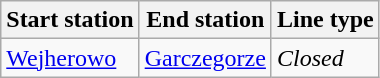<table class="wikitable">
<tr>
<th>Start station</th>
<th>End station</th>
<th>Line type</th>
</tr>
<tr>
<td><a href='#'>Wejherowo</a></td>
<td><a href='#'>Garczegorze</a></td>
<td><em>Closed</em></td>
</tr>
</table>
